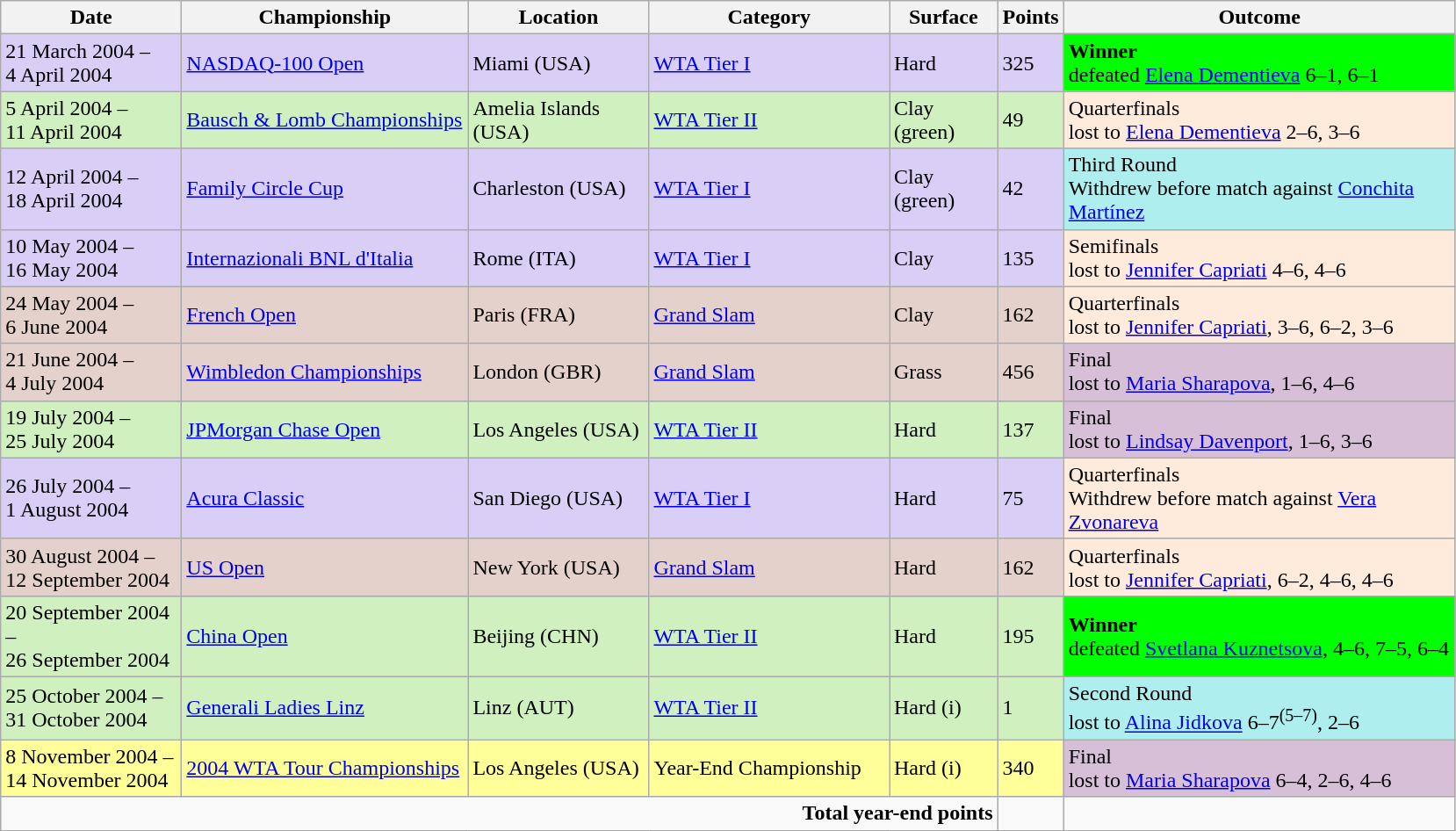<table class="wikitable">
<tr>
<th width=130>Date</th>
<th width=210>Championship</th>
<th width=130>Location</th>
<th width=175>Category</th>
<th width=75>Surface</th>
<th width=40>Points</th>
<th width=290>Outcome</th>
</tr>
<tr style="background:#d8cef6">
<td>21 March 2004 –<br>4 April 2004</td>
<td><a href='#'>NASDAQ-100 Open</a></td>
<td>Miami (USA)</td>
<td><a href='#'>WTA Tier I</a></td>
<td>Hard</td>
<td>325</td>
<td style="background:lime;"><strong>Winner</strong> <br>defeated <a href='#'>Elena Dementieva</a> 6–1, 6–1</td>
</tr>
<tr style="background:#d0f0c0;">
<td>5 April 2004 –<br>11 April 2004</td>
<td><a href='#'>Bausch & Lomb Championships</a></td>
<td>Amelia Islands (USA)</td>
<td><a href='#'>WTA Tier II</a></td>
<td>Clay (green)</td>
<td>49</td>
<td style="background:#ffebdc;">Quarterfinals <br>lost to <a href='#'>Elena Dementieva</a> 2–6, 3–6</td>
</tr>
<tr style="background:#d8cef6">
<td>12 April 2004 –<br>18 April 2004</td>
<td><a href='#'>Family Circle Cup</a></td>
<td>Charleston (USA)</td>
<td><a href='#'>WTA Tier I</a></td>
<td>Clay (green)</td>
<td>42</td>
<td style="background:#afeeee;">Third Round <br>Withdrew before match against <a href='#'>Conchita Martínez</a></td>
</tr>
<tr style="background:#d8cef6">
<td>10 May 2004 –<br>16 May 2004</td>
<td><a href='#'>Internazionali BNL d'Italia</a></td>
<td>Rome (ITA)</td>
<td><a href='#'>WTA Tier I</a></td>
<td>Clay</td>
<td>135</td>
<td style="background:#ffebdc;">Semifinals <br>lost to <a href='#'>Jennifer Capriati</a> 4–6, 4–6</td>
</tr>
<tr style="background:#e5d1cb;">
<td>24 May 2004 –<br>6 June 2004</td>
<td><a href='#'>French Open</a></td>
<td>Paris (FRA)</td>
<td><a href='#'>Grand Slam</a></td>
<td>Clay</td>
<td>162</td>
<td style="background:#ffebdc;">Quarterfinals <br>lost to <a href='#'>Jennifer Capriati</a>, 3–6, 6–2, 3–6</td>
</tr>
<tr style="background:#e5d1cb;">
<td>21 June 2004 –<br>4 July 2004</td>
<td><a href='#'>Wimbledon Championships</a></td>
<td>London (GBR)</td>
<td><a href='#'>Grand Slam</a></td>
<td>Grass</td>
<td>456</td>
<td style="background:thistle;">Final <br>lost to <a href='#'>Maria Sharapova</a>, 1–6, 4–6</td>
</tr>
<tr style="background:#d0f0c0;">
<td>19 July 2004 –<br>25 July 2004</td>
<td><a href='#'>JPMorgan Chase Open</a></td>
<td>Los Angeles (USA)</td>
<td><a href='#'>WTA Tier II</a></td>
<td>Hard</td>
<td>137</td>
<td style="background:thistle;">Final <br>lost to <a href='#'>Lindsay Davenport</a>, 1–6, 3–6</td>
</tr>
<tr style="background:#d8cef6">
<td>26 July 2004 –<br>1 August 2004</td>
<td><a href='#'>Acura Classic</a></td>
<td>San Diego (USA)</td>
<td><a href='#'>WTA Tier I</a></td>
<td>Hard</td>
<td>75</td>
<td style="background:#ffebdc;">Quarterfinals <br>Withdrew before match against <a href='#'>Vera Zvonareva</a></td>
</tr>
<tr style="background:#e5d1cb;">
<td>30 August 2004 –<br>12 September 2004</td>
<td><a href='#'>US Open</a></td>
<td>New York (USA)</td>
<td><a href='#'>Grand Slam</a></td>
<td>Hard</td>
<td>162</td>
<td style="background:#ffebdc;">Quarterfinals <br>lost to <a href='#'>Jennifer Capriati</a>, 6–2, 4–6, 4–6</td>
</tr>
<tr style="background:#d0f0c0;">
<td>20 September 2004 –<br>26 September 2004</td>
<td><a href='#'>China Open</a></td>
<td>Beijing (CHN)</td>
<td><a href='#'>WTA Tier II</a></td>
<td>Hard</td>
<td>195</td>
<td style="background:lime;"><strong>Winner</strong> <br>defeated <a href='#'>Svetlana Kuznetsova</a>, 4–6, 7–5, 6–4</td>
</tr>
<tr style="background:#d0f0c0;">
<td>25 October 2004 –<br>31 October 2004</td>
<td><a href='#'>Generali Ladies Linz</a></td>
<td>Linz (AUT)</td>
<td><a href='#'>WTA Tier II</a></td>
<td>Hard (i)</td>
<td>1</td>
<td style="background:#afeeee;">Second Round <br>lost to <a href='#'>Alina Jidkova</a> 6–7<sup>(5–7)</sup>, 2–6</td>
</tr>
<tr style="background:#FFFF99;">
<td>8 November 2004 –<br>14 November 2004</td>
<td><a href='#'>2004 WTA Tour Championships</a></td>
<td>Los Angeles (USA)</td>
<td>Year-End Championship</td>
<td>Hard (i)</td>
<td>340</td>
<td style="background:thistle;">Final <br>lost to <a href='#'>Maria Sharapova</a> 6–4, 2–6, 4–6</td>
</tr>
<tr>
<td colspan=5 align=right><strong>Total year-end points</strong></td>
<td></td>
<td></td>
</tr>
</table>
